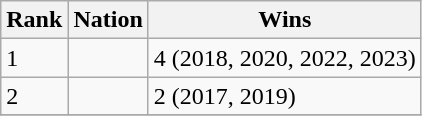<table class="wikitable">
<tr>
<th>Rank</th>
<th>Nation</th>
<th>Wins</th>
</tr>
<tr>
<td>1</td>
<td></td>
<td>4 (2018, 2020, 2022, 2023)</td>
</tr>
<tr>
<td>2</td>
<td></td>
<td>2 (2017, 2019)</td>
</tr>
<tr>
</tr>
</table>
